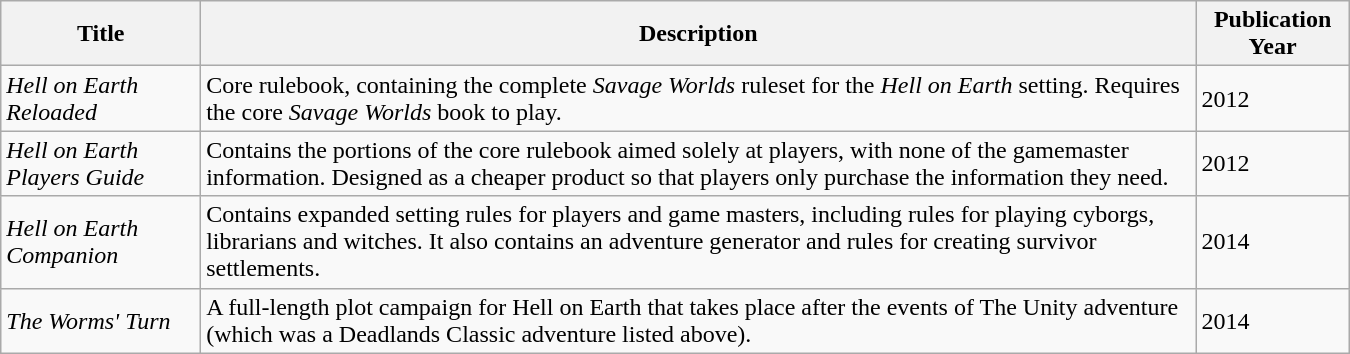<table class="wikitable" style="width: 900px">
<tr>
<th>Title</th>
<th>Description</th>
<th>Publication Year</th>
</tr>
<tr>
<td><em>Hell on Earth Reloaded</em></td>
<td>Core rulebook, containing the complete <em>Savage Worlds</em> ruleset for the <em>Hell on Earth</em> setting. Requires the core <em>Savage Worlds</em> book to play.</td>
<td>2012</td>
</tr>
<tr>
<td><em>Hell on Earth Players Guide</em></td>
<td>Contains the portions of the core rulebook aimed solely at players, with none of the gamemaster information. Designed as a cheaper product so that players only purchase the information they need.</td>
<td>2012</td>
</tr>
<tr>
<td><em>Hell on Earth Companion</em></td>
<td>Contains expanded setting rules for players and game masters, including rules for playing cyborgs, librarians and witches. It also contains an adventure generator and rules for creating survivor settlements.</td>
<td>2014</td>
</tr>
<tr>
<td><em>The Worms' Turn</em></td>
<td>A full-length plot campaign for Hell on Earth that takes place after the events of The Unity adventure (which was a Deadlands Classic adventure listed above).</td>
<td>2014</td>
</tr>
</table>
